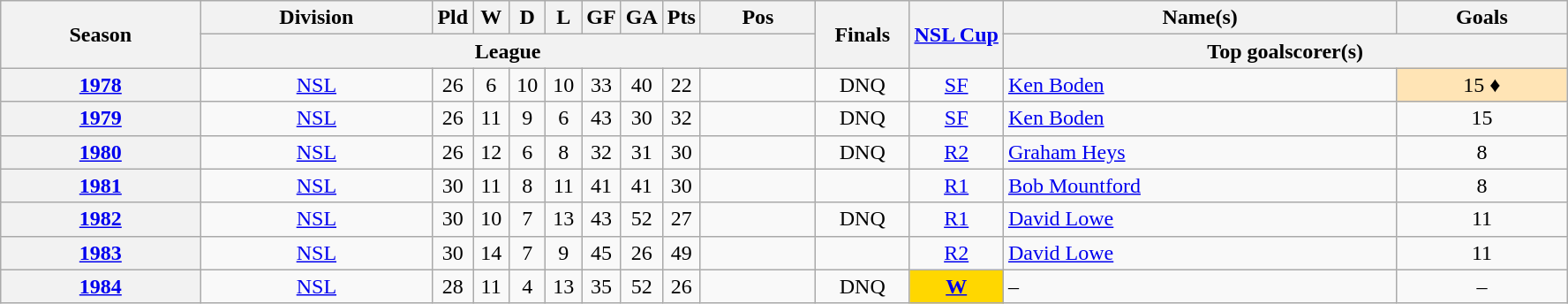<table class="wikitable sortable" style="text-align: center">
<tr>
<th rowspan="2" scope="col">Season</th>
<th scope="col">Division</th>
<th width="20" scope="col">Pld</th>
<th width="20" scope="col">W</th>
<th width="20" scope="col">D</th>
<th width="20" scope="col">L</th>
<th width="20" scope="col">GF</th>
<th width="20" scope="col">GA</th>
<th width="20" scope="col">Pts</th>
<th scope="col">Pos</th>
<th rowspan="2" width="6%" scope="col" class="unsortable">Finals</th>
<th rowspan="2" width="6%" scope="col" class="unsortable"><a href='#'>NSL Cup</a></th>
<th scope="col">Name(s)</th>
<th scope="col">Goals</th>
</tr>
<tr class="unsortable">
<th colspan="9" scope="col">League</th>
<th colspan="2" scope="col">Top goalscorer(s)</th>
</tr>
<tr>
<th><a href='#'>1978</a></th>
<td><a href='#'>NSL</a></td>
<td>26</td>
<td>6</td>
<td>10</td>
<td>10</td>
<td>33</td>
<td>40</td>
<td>22</td>
<td></td>
<td>DNQ</td>
<td><a href='#'>SF</a></td>
<td align=left><a href='#'>Ken Boden</a></td>
<td bgcolor=Moccasin>15 ♦</td>
</tr>
<tr>
<th><a href='#'>1979</a></th>
<td><a href='#'>NSL</a></td>
<td>26</td>
<td>11</td>
<td>9</td>
<td>6</td>
<td>43</td>
<td>30</td>
<td>32</td>
<td></td>
<td>DNQ</td>
<td><a href='#'>SF</a></td>
<td align=left><a href='#'>Ken Boden</a></td>
<td>15</td>
</tr>
<tr>
<th><a href='#'>1980</a></th>
<td><a href='#'>NSL</a></td>
<td>26</td>
<td>12</td>
<td>6</td>
<td>8</td>
<td>32</td>
<td>31</td>
<td>30</td>
<td></td>
<td>DNQ</td>
<td><a href='#'>R2</a></td>
<td align=left><a href='#'>Graham Heys</a></td>
<td>8</td>
</tr>
<tr>
<th><a href='#'>1981</a></th>
<td><a href='#'>NSL</a></td>
<td>30</td>
<td>11</td>
<td>8</td>
<td>11</td>
<td>41</td>
<td>41</td>
<td>30</td>
<td></td>
<td></td>
<td><a href='#'>R1</a></td>
<td align=left><a href='#'>Bob Mountford</a></td>
<td>8</td>
</tr>
<tr>
<th><a href='#'>1982</a></th>
<td><a href='#'>NSL</a></td>
<td>30</td>
<td>10</td>
<td>7</td>
<td>13</td>
<td>43</td>
<td>52</td>
<td>27</td>
<td></td>
<td>DNQ</td>
<td><a href='#'>R1</a></td>
<td align=left><a href='#'>David Lowe</a></td>
<td>11</td>
</tr>
<tr>
<th><a href='#'>1983</a></th>
<td><a href='#'>NSL</a></td>
<td>30</td>
<td>14</td>
<td>7</td>
<td>9</td>
<td>45</td>
<td>26</td>
<td>49</td>
<td></td>
<td></td>
<td><a href='#'>R2</a></td>
<td align=left><a href='#'>David Lowe</a></td>
<td>11</td>
</tr>
<tr>
<th><a href='#'>1984</a></th>
<td><a href='#'>NSL</a></td>
<td>28</td>
<td>11</td>
<td>4</td>
<td>13</td>
<td>35</td>
<td>52</td>
<td>26</td>
<td></td>
<td>DNQ</td>
<td bgcolor=gold><a href='#'><strong>W</strong></a></td>
<td align=left>–</td>
<td>–</td>
</tr>
</table>
